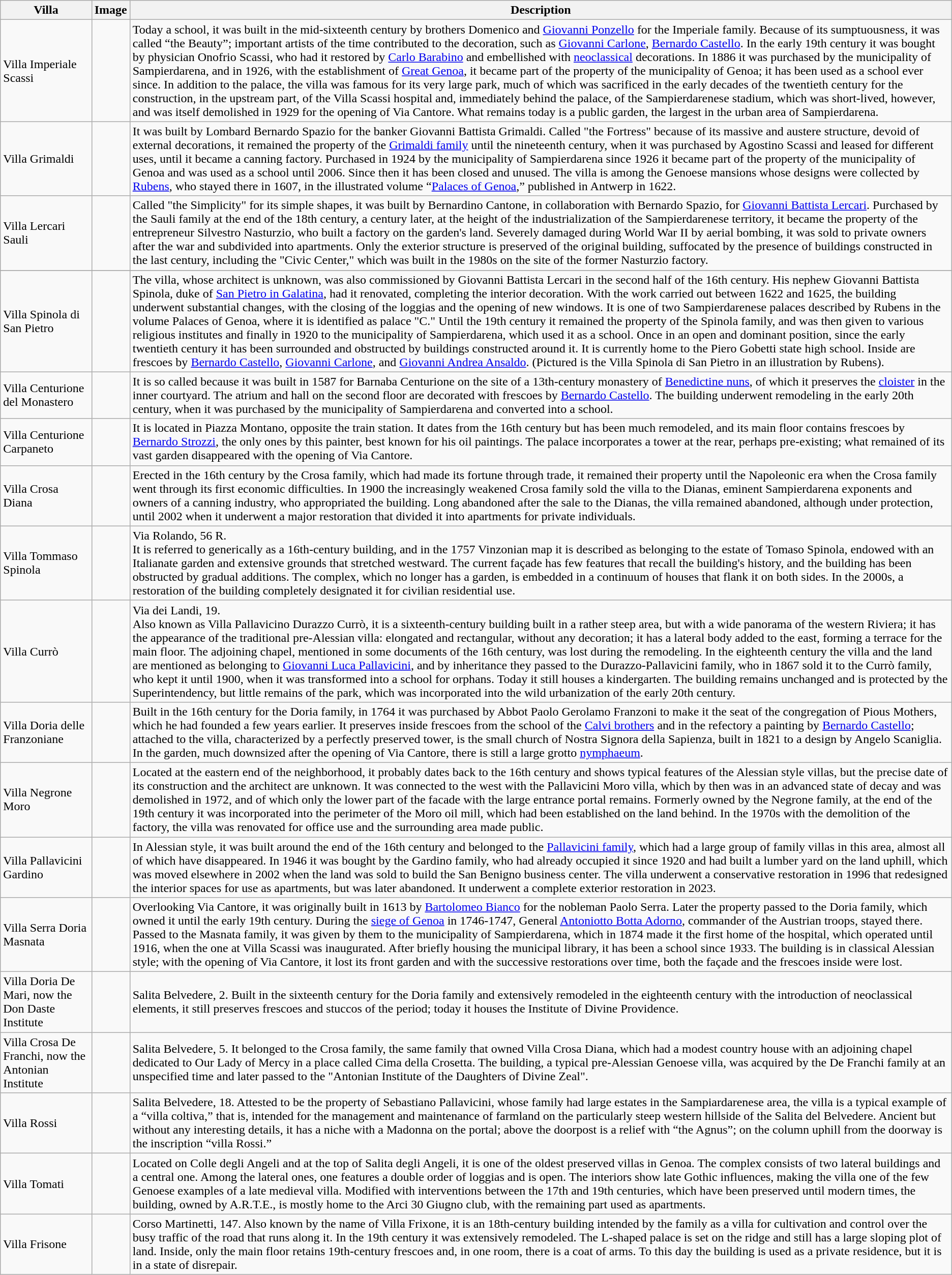<table class="wikitable sortable">
<tr>
<th>Villa</th>
<th>Image</th>
<th>Description</th>
</tr>
<tr>
<td>Villa Imperiale Scassi</td>
<td></td>
<td>Today a school, it was built in the mid-sixteenth century by brothers Domenico and <a href='#'>Giovanni Ponzello</a> for the Imperiale family. Because of its sumptuousness, it was called “the Beauty”; important artists of the time contributed to the decoration, such as <a href='#'>Giovanni Carlone</a>, <a href='#'>Bernardo Castello</a>. In the early 19th century it was bought by physician Onofrio Scassi, who had it restored by <a href='#'>Carlo Barabino</a> and embellished with <a href='#'>neoclassical</a> decorations. In 1886 it was purchased by the municipality of Sampierdarena, and in 1926, with the establishment of <a href='#'>Great Genoa</a>, it became part of the property of the municipality of Genoa; it has been used as a school ever since. In addition to the palace, the villa was famous for its very large park, much of which was sacrificed in the early decades of the twentieth century for the construction, in the upstream part, of the Villa Scassi hospital and, immediately behind the palace, of the Sampierdarenese stadium, which was short-lived, however, and was itself demolished in 1929 for the opening of Via Cantore. What remains today is a public garden, the largest in the urban area of Sampierdarena.</td>
</tr>
<tr>
<td>Villa Grimaldi</td>
<td></td>
<td>It was built by Lombard Bernardo Spazio for the banker Giovanni Battista Grimaldi. Called "the Fortress" because of its massive and austere structure, devoid of external decorations, it remained the property of the <a href='#'>Grimaldi family</a> until the nineteenth century, when it was purchased by Agostino Scassi and leased for different uses, until it became a canning factory. Purchased in 1924 by the municipality of Sampierdarena since 1926 it became part of the property of the municipality of Genoa and was used as a school until 2006. Since then it has been closed and unused. The villa is among the Genoese mansions whose designs were collected by <a href='#'>Rubens</a>, who stayed there in 1607, in the illustrated volume “<a href='#'>Palaces of Genoa</a>,” published in Antwerp in 1622.</td>
</tr>
<tr>
<td>Villa Lercari Sauli</td>
<td></td>
<td>Called "the Simplicity" for its simple shapes, it was built by Bernardino Cantone, in collaboration with Bernardo Spazio, for <a href='#'>Giovanni Battista Lercari</a>. Purchased by the Sauli family at the end of the 18th century, a century later, at the height of the industrialization of the Sampierdarenese territory, it became the property of the entrepreneur Silvestro Nasturzio, who built a factory on the garden's land. Severely damaged during World War II by aerial bombing, it was sold to private owners after the war and subdivided into apartments. Only the exterior structure is preserved of the original building, suffocated by the presence of buildings constructed in the last century, including the "Civic Center," which was built in the 1980s on the site of the former Nasturzio factory.</td>
</tr>
<tr>
</tr>
<tr>
<td>Villa Spinola di San Pietro</td>
<td></td>
<td>The villa, whose architect is unknown, was also commissioned by Giovanni Battista Lercari in the second half of the 16th century. His nephew Giovanni Battista Spinola, duke of <a href='#'>San Pietro in Galatina</a>, had it renovated, completing the interior decoration. With the work carried out between 1622 and 1625, the building underwent substantial changes, with the closing of the loggias and the opening of new windows. It is one of two Sampierdarenese palaces described by Rubens in the volume Palaces of Genoa, where it is identified as palace "C." Until the 19th century it remained the property of the Spinola family, and was then given to various religious institutes and finally in 1920 to the municipality of Sampierdarena, which used it as a school. Once in an open and dominant position, since the early twentieth century it has been surrounded and obstructed by buildings constructed around it. It is currently home to the Piero Gobetti state high school. Inside are frescoes by <a href='#'>Bernardo Castello</a>, <a href='#'>Giovanni Carlone</a>, and <a href='#'>Giovanni Andrea Ansaldo</a>. (Pictured is the Villa Spinola di San Pietro in an illustration by Rubens).</td>
</tr>
<tr>
<td>Villa Centurione del Monastero</td>
<td></td>
<td>It is so called because it was built in 1587 for Barnaba Centurione on the site of a 13th-century monastery of <a href='#'>Benedictine nuns</a>, of which it preserves the <a href='#'>cloister</a> in the inner courtyard. The atrium and hall on the second floor are decorated with frescoes by <a href='#'>Bernardo Castello</a>. The building underwent remodeling in the early 20th century, when it was purchased by the municipality of Sampierdarena and converted into a school.</td>
</tr>
<tr>
<td>Villa Centurione Carpaneto</td>
<td></td>
<td>It is located in Piazza Montano, opposite the train station. It dates from the 16th century but has been much remodeled, and its main floor contains frescoes by <a href='#'>Bernardo Strozzi</a>, the only ones by this painter, best known for his oil paintings. The palace incorporates a tower at the rear, perhaps pre-existing; what remained of its vast garden disappeared with the opening of Via Cantore.</td>
</tr>
<tr>
<td>Villa Crosa Diana</td>
<td></td>
<td>Erected in the 16th century by the Crosa family, which had made its fortune through trade, it remained their property until the Napoleonic era when the Crosa family went through its first economic difficulties. In 1900 the increasingly weakened Crosa family sold the villa to the Dianas, eminent Sampierdarena exponents and owners of a canning industry, who appropriated the building. Long abandoned after the sale to the Dianas, the villa remained abandoned, although under protection, until 2002 when it underwent a major restoration that divided it into apartments for private individuals.</td>
</tr>
<tr>
<td>Villa Tommaso Spinola</td>
<td></td>
<td>Via Rolando, 56 R.<br>It is referred to generically as a 16th-century building, and in the 1757 Vinzonian map it is described as belonging to the estate of Tomaso Spinola, endowed with an Italianate garden and extensive grounds that stretched westward. The current façade has few features that recall the building's history, and the building has been obstructed by gradual additions. The complex, which no longer has a garden, is embedded in a continuum of houses that flank it on both sides. In the 2000s, a restoration of the building completely designated it for civilian residential use.</td>
</tr>
<tr>
<td>Villa Currò</td>
<td></td>
<td>Via dei Landi, 19.<br>Also known as Villa Pallavicino Durazzo Currò, it is a sixteenth-century building built in a rather steep area, but with a wide panorama of the western Riviera; it has the appearance of the traditional pre-Alessian villa: elongated and rectangular, without any decoration; it has a lateral body added to the east, forming a terrace for the main floor. The adjoining chapel, mentioned in some documents of the 16th century, was lost during the remodeling. In the eighteenth century the villa and the land are mentioned as belonging to <a href='#'>Giovanni Luca Pallavicini</a>, and by inheritance they passed to the Durazzo-Pallavicini family, who in 1867 sold it to the Currò family, who kept it until 1900, when it was transformed into a school for orphans. Today it still houses a kindergarten. The building remains unchanged and is protected by the Superintendency, but little remains of the park, which was incorporated into the wild urbanization of the early 20th century.</td>
</tr>
<tr>
<td>Villa Doria delle Franzoniane</td>
<td></td>
<td>Built in the 16th century for the Doria family, in 1764 it was purchased by Abbot Paolo Gerolamo Franzoni to make it the seat of the congregation of Pious Mothers, which he had founded a few years earlier. It preserves inside frescoes from the school of the <a href='#'>Calvi brothers</a> and in the refectory a painting by <a href='#'>Bernardo Castello</a>; attached to the villa, characterized by a perfectly preserved tower, is the small church of Nostra Signora della Sapienza, built in 1821 to a design by Angelo Scaniglia. In the garden, much downsized after the opening of Via Cantore, there is still a large grotto <a href='#'>nymphaeum</a>.</td>
</tr>
<tr>
<td>Villa Negrone Moro</td>
<td></td>
<td>Located at the eastern end of the neighborhood, it probably dates back to the 16th century and shows typical features of the Alessian style villas, but the precise date of its construction and the architect are unknown. It was connected to the west with the Pallavicini Moro villa, which by then was in an advanced state of decay and was demolished in 1972, and of which only the lower part of the facade with the large entrance portal remains. Formerly owned by the Negrone family, at the end of the 19th century it was incorporated into the perimeter of the Moro oil mill, which had been established on the land behind. In the 1970s with the demolition of the factory, the villa was renovated for office use and the surrounding area made public.</td>
</tr>
<tr>
<td>Villa Pallavicini Gardino</td>
<td></td>
<td>In Alessian style, it was built around the end of the 16th century and belonged to the <a href='#'>Pallavicini family</a>, which had a large group of family villas in this area, almost all of which have disappeared. In 1946 it was bought by the Gardino family, who had already occupied it since 1920 and had built a lumber yard on the land uphill, which was moved elsewhere in 2002 when the land was sold to build the San Benigno business center. The villa underwent a conservative restoration in 1996 that redesigned the interior spaces for use as apartments, but was later abandoned. It underwent a complete exterior restoration in 2023.</td>
</tr>
<tr>
<td>Villa Serra Doria Masnata</td>
<td></td>
<td>Overlooking Via Cantore, it was originally built in 1613 by <a href='#'>Bartolomeo Bianco</a> for the nobleman Paolo Serra. Later the property passed to the Doria family, which owned it until the early 19th century. During the <a href='#'>siege of Genoa</a> in 1746-1747, General <a href='#'>Antoniotto Botta Adorno</a>, commander of the Austrian troops, stayed there. Passed to the Masnata family, it was given by them to the municipality of Sampierdarena, which in 1874 made it the first home of the hospital, which operated until 1916, when the one at Villa Scassi was inaugurated. After briefly housing the municipal library, it has been a school since 1933. The building is in classical Alessian style; with the opening of Via Cantore, it lost its front garden and with the successive restorations over time, both the façade and the frescoes inside were lost.</td>
</tr>
<tr>
<td>Villa Doria De Mari, now the Don Daste Institute</td>
<td></td>
<td>Salita Belvedere, 2. Built in the sixteenth century for the Doria family and extensively remodeled in the eighteenth century with the introduction of neoclassical elements, it still preserves frescoes and stuccos of the period; today it houses the Institute of Divine Providence.</td>
</tr>
<tr>
<td>Villa Crosa De Franchi, now the Antonian Institute</td>
<td></td>
<td>Salita Belvedere, 5. It belonged to the Crosa family, the same family that owned Villa Crosa Diana, which had a modest country house with an adjoining chapel dedicated to Our Lady of Mercy in a place called Cima della Crosetta. The building, a typical pre-Alessian Genoese villa, was acquired by the De Franchi family at an unspecified time and later passed to the "Antonian Institute of the Daughters of Divine Zeal".</td>
</tr>
<tr>
<td>Villa Rossi</td>
<td></td>
<td>Salita Belvedere, 18. Attested to be the property of Sebastiano Pallavicini, whose family had large estates in the Sampiardarenese area, the villa is a typical example of a “villa coltiva,” that is, intended for the management and maintenance of farmland on the particularly steep western hillside of the Salita del Belvedere. Ancient but without any interesting details, it has a niche with a Madonna on the portal; above the doorpost is a relief with “the Agnus”; on the column uphill from the doorway is the inscription “villa Rossi.”</td>
</tr>
<tr>
<td>Villa Tomati</td>
<td></td>
<td>Located on Colle degli Angeli and at the top of Salita degli Angeli, it is one of the oldest preserved villas in Genoa. The complex consists of two lateral buildings and a central one. Among the lateral ones, one features a double order of loggias and is open. The interiors show late Gothic influences, making the villa one of the few Genoese examples of a late medieval villa. Modified with interventions between the 17th and 19th centuries, which have been preserved until modern times, the building, owned by A.R.T.E., is mostly home to the Arci 30 Giugno club, with the remaining part used as apartments.</td>
</tr>
<tr>
<td>Villa Frisone</td>
<td></td>
<td>Corso Martinetti, 147. Also known by the name of Villa Frixone, it is an 18th-century building intended by the family as a villa for cultivation and control over the busy traffic of the road that runs along it. In the 19th century it was extensively remodeled. The L-shaped palace is set on the ridge and still has a large sloping plot of land. Inside, only the main floor retains 19th-century frescoes and, in one room, there is a coat of arms. To this day the building is used as a private residence, but it is in a state of disrepair.</td>
</tr>
</table>
